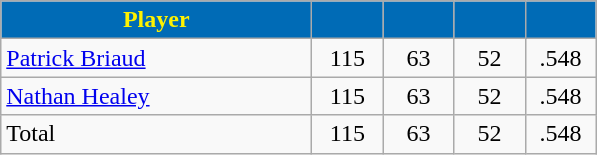<table class="wikitable" style="text-align:center">
<tr>
<th style="background:#006bb6; color:#fff200" width="200px">Player</th>
<th style="background:#006bb6; color:#fff200" width="40px"></th>
<th style="background:#006bb6; color:#fff200" width="40px"></th>
<th style="background:#006bb6; color:#fff200" width="40px"></th>
<th style="background:#006bb6; color:#fff200" width="40px"></th>
</tr>
<tr>
<td style="text-align:left"><a href='#'>Patrick Briaud</a></td>
<td>115</td>
<td>63</td>
<td>52</td>
<td>.548</td>
</tr>
<tr>
<td style="text-align:left"><a href='#'>Nathan Healey</a></td>
<td>115</td>
<td>63</td>
<td>52</td>
<td>.548</td>
</tr>
<tr>
<td style="text-align:left">Total</td>
<td>115</td>
<td>63</td>
<td>52</td>
<td>.548</td>
</tr>
</table>
